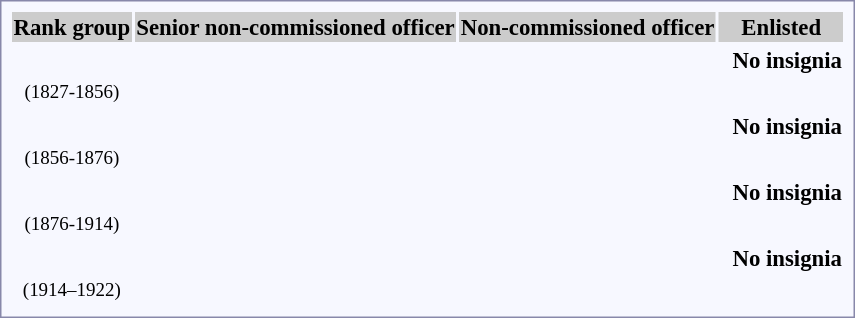<table style="border:1px solid #8888aa; background-color:#f7f8ff; padding:5px; font-size:95%; margin: 0px 12px 12px 0px; text-align:center;">
<tr style="background-color:#CCCCCC;">
<th>Rank group</th>
<th colspan=4>Senior non-commissioned officer</th>
<th colspan=4>Non-commissioned officer</th>
<th colspan=3>Enlisted</th>
</tr>
<tr>
<td rowspan=2><strong></strong><br><small>(1827-1856)</small></td>
<td></td>
<td></td>
<td></td>
<td></td>
<td colspan=3></td>
<td></td>
<td colspan=1></td>
<td></td>
<td><strong>No insignia</strong></td>
</tr>
<tr>
<td></td>
<td></td>
<td></td>
<td></td>
<td colspan=3></td>
<td><br></td>
<td colspan=1></td>
<td><br></td>
<td><br></td>
</tr>
<tr style="text-align:center;">
<td rowspan=2><strong></strong><br><small>(1856-1876)</small></td>
<td></td>
<td></td>
<td colspan=4></td>
<td></td>
<td></td>
<td></td>
<td></td>
<td><strong>No insignia</strong></td>
</tr>
<tr>
<td></td>
<td></td>
<td colspan=4></td>
<td><br></td>
<td><br></td>
<td><br></td>
<td><br></td>
<td><br></td>
</tr>
<tr style="text-align:center;">
<td rowspan=2><strong></strong><br><small>(1876-1914)</small></td>
<td></td>
<td></td>
<td></td>
<td></td>
<td colspan=2></td>
<td></td>
<td></td>
<td></td>
<td></td>
<td colspan=2><strong>No insignia</strong></td>
</tr>
<tr>
<td><br></td>
<td><br></td>
<td><br></td>
<td><br></td>
<td colspan=2></td>
<td><br></td>
<td><br></td>
<td><br></td>
<td><br></td>
<td colspan=2><br></td>
</tr>
<tr style="text-align:center;">
<td rowspan=2><strong></strong><br><small>(1914–1922)</small></td>
<td></td>
<td colspan=2></td>
<td></td>
<td></td>
<td colspan=2></td>
<td></td>
<td colspan=1></td>
<td></td>
<td colspan=2><strong>No insignia</strong></td>
</tr>
<tr>
<td><br></td>
<td colspan=2><br></td>
<td><br></td>
<td><br></td>
<td colspan=2><br></td>
<td><br></td>
<td colspan=1></td>
<td><br></td>
<td><br></td>
</tr>
</table>
